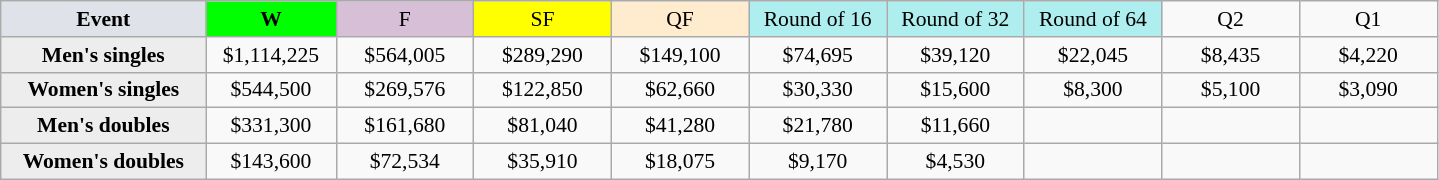<table class=wikitable style=font-size:90%;text-align:center>
<tr>
<td width=130 bgcolor=dfe2e9><strong>Event</strong></td>
<td width=80 bgcolor=lime><strong>W</strong></td>
<td width=85 bgcolor=thistle>F</td>
<td width=85 bgcolor=ffff00>SF</td>
<td width=85 bgcolor=ffebcd>QF</td>
<td width=85 bgcolor=afeeee>Round of 16</td>
<td width=85 bgcolor=afeeee>Round of 32</td>
<td width=85 bgcolor=afeeee>Round of 64</td>
<td width=85>Q2</td>
<td width=85>Q1</td>
</tr>
<tr>
<th style=background:#ededed>Men's singles</th>
<td>$1,114,225</td>
<td>$564,005</td>
<td>$289,290</td>
<td>$149,100</td>
<td>$74,695</td>
<td>$39,120</td>
<td>$22,045</td>
<td>$8,435</td>
<td>$4,220</td>
</tr>
<tr>
<th style=background:#ededed>Women's singles</th>
<td>$544,500</td>
<td>$269,576</td>
<td>$122,850</td>
<td>$62,660</td>
<td>$30,330</td>
<td>$15,600</td>
<td>$8,300</td>
<td>$5,100</td>
<td>$3,090</td>
</tr>
<tr>
<th style=background:#ededed>Men's doubles</th>
<td>$331,300</td>
<td>$161,680</td>
<td>$81,040</td>
<td>$41,280</td>
<td>$21,780</td>
<td>$11,660</td>
<td></td>
<td></td>
<td></td>
</tr>
<tr>
<th style=background:#ededed>Women's doubles</th>
<td>$143,600</td>
<td>$72,534</td>
<td>$35,910</td>
<td>$18,075</td>
<td>$9,170</td>
<td>$4,530</td>
<td></td>
<td></td>
<td></td>
</tr>
</table>
